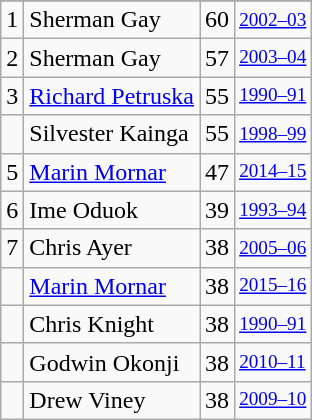<table class="wikitable">
<tr>
</tr>
<tr>
<td>1</td>
<td>Sherman Gay</td>
<td>60</td>
<td style="font-size:80%;"><a href='#'>2002–03</a></td>
</tr>
<tr>
<td>2</td>
<td>Sherman Gay</td>
<td>57</td>
<td style="font-size:80%;"><a href='#'>2003–04</a></td>
</tr>
<tr>
<td>3</td>
<td><a href='#'>Richard Petruska</a></td>
<td>55</td>
<td style="font-size:80%;"><a href='#'>1990–91</a></td>
</tr>
<tr>
<td></td>
<td>Silvester Kainga</td>
<td>55</td>
<td style="font-size:80%;"><a href='#'>1998–99</a></td>
</tr>
<tr>
<td>5</td>
<td><a href='#'>Marin Mornar</a></td>
<td>47</td>
<td style="font-size:80%;"><a href='#'>2014–15</a></td>
</tr>
<tr>
<td>6</td>
<td>Ime Oduok</td>
<td>39</td>
<td style="font-size:80%;"><a href='#'>1993–94</a></td>
</tr>
<tr>
<td>7</td>
<td>Chris Ayer</td>
<td>38</td>
<td style="font-size:80%;"><a href='#'>2005–06</a></td>
</tr>
<tr>
<td></td>
<td><a href='#'>Marin Mornar</a></td>
<td>38</td>
<td style="font-size:80%;"><a href='#'>2015–16</a></td>
</tr>
<tr>
<td></td>
<td>Chris Knight</td>
<td>38</td>
<td style="font-size:80%;"><a href='#'>1990–91</a></td>
</tr>
<tr>
<td></td>
<td>Godwin Okonji</td>
<td>38</td>
<td style="font-size:80%;"><a href='#'>2010–11</a></td>
</tr>
<tr>
<td></td>
<td>Drew Viney</td>
<td>38</td>
<td style="font-size:80%;"><a href='#'>2009–10</a></td>
</tr>
</table>
